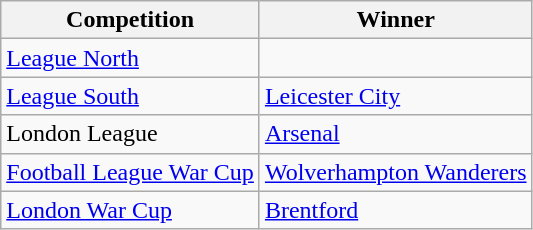<table class="wikitable">
<tr>
<th>Competition</th>
<th>Winner</th>
</tr>
<tr>
<td><a href='#'>League North</a></td>
<td></td>
</tr>
<tr>
<td><a href='#'>League South</a></td>
<td><a href='#'>Leicester City</a></td>
</tr>
<tr>
<td>London League</td>
<td><a href='#'>Arsenal</a></td>
</tr>
<tr>
<td><a href='#'>Football League War Cup</a></td>
<td><a href='#'>Wolverhampton Wanderers</a></td>
</tr>
<tr>
<td><a href='#'>London War Cup</a></td>
<td><a href='#'>Brentford</a></td>
</tr>
</table>
